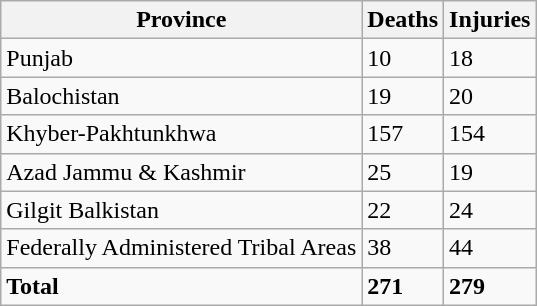<table class="wikitable">
<tr>
<th>Province</th>
<th>Deaths</th>
<th>Injuries</th>
</tr>
<tr>
<td>Punjab</td>
<td>10</td>
<td>18</td>
</tr>
<tr>
<td>Balochistan</td>
<td>19</td>
<td>20</td>
</tr>
<tr>
<td>Khyber-Pakhtunkhwa</td>
<td>157</td>
<td>154</td>
</tr>
<tr>
<td>Azad Jammu & Kashmir</td>
<td>25</td>
<td>19</td>
</tr>
<tr>
<td>Gilgit Balkistan</td>
<td>22</td>
<td>24</td>
</tr>
<tr>
<td>Federally Administered Tribal Areas</td>
<td>38</td>
<td>44</td>
</tr>
<tr>
<td><strong>Total</strong></td>
<td><strong>271</strong></td>
<td><strong>279</strong></td>
</tr>
</table>
